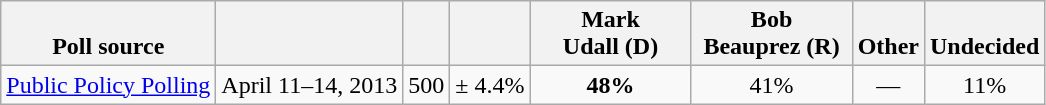<table class="wikitable" style="text-align:center">
<tr valign= bottom>
<th>Poll source</th>
<th></th>
<th></th>
<th></th>
<th style="width:100px;">Mark<br>Udall (D)</th>
<th style="width:100px;">Bob<br>Beauprez (R)</th>
<th>Other</th>
<th>Undecided</th>
</tr>
<tr>
<td align=left><a href='#'>Public Policy Polling</a></td>
<td>April 11–14, 2013</td>
<td>500</td>
<td>± 4.4%</td>
<td><strong>48%</strong></td>
<td>41%</td>
<td>—</td>
<td>11%</td>
</tr>
</table>
